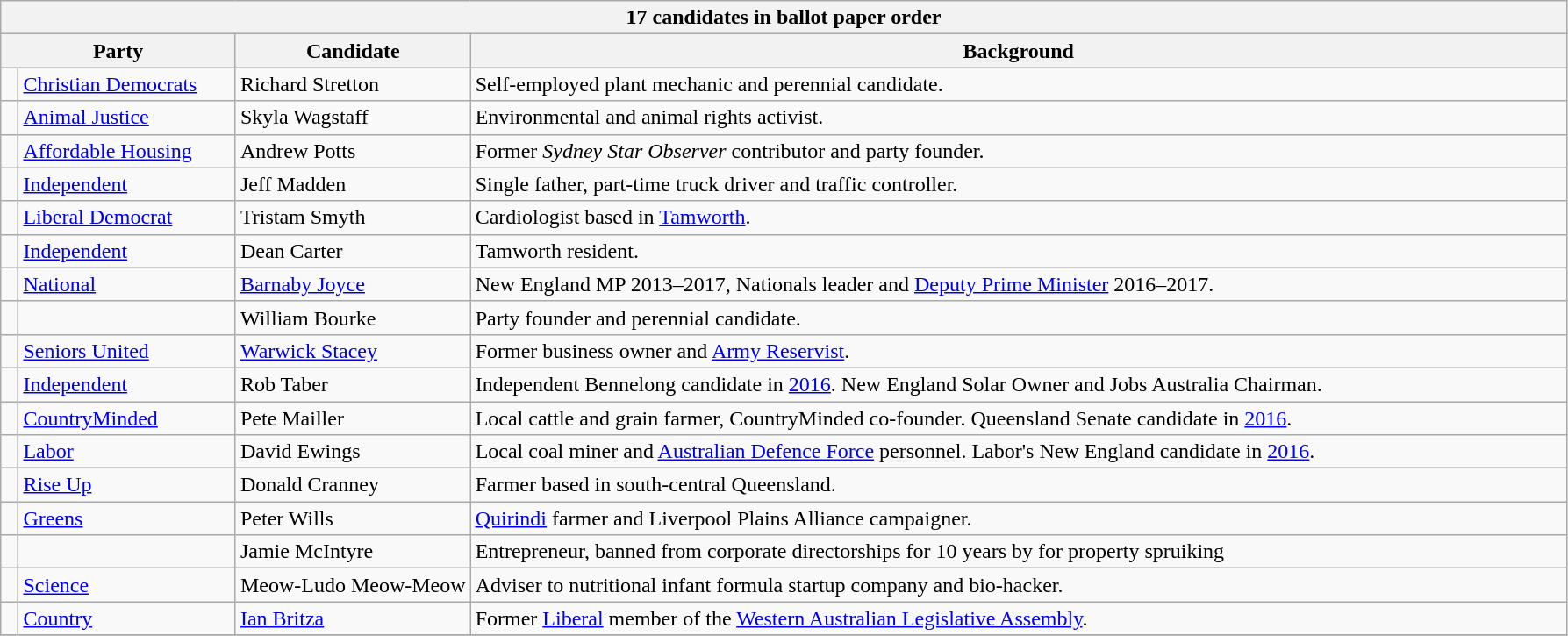<table class="wikitable">
<tr>
<th colspan=4>17 candidates in ballot paper order</th>
</tr>
<tr>
<th colspan=2>Party</th>
<th width=15%>Candidate</th>
<th width=70%>Background</th>
</tr>
<tr>
<td> </td>
<td><a href='#'>Christian Democrats</a></td>
<td>Richard Stretton</td>
<td>Self-employed plant mechanic and perennial candidate.</td>
</tr>
<tr>
<td> </td>
<td><a href='#'>Animal Justice</a></td>
<td>Skyla Wagstaff</td>
<td>Environmental and animal rights activist.</td>
</tr>
<tr>
<td> </td>
<td><a href='#'>Affordable Housing</a></td>
<td>Andrew Potts</td>
<td>Former <em>Sydney Star Observer</em> contributor and party founder.</td>
</tr>
<tr>
<td> </td>
<td><a href='#'>Independent</a></td>
<td>Jeff Madden</td>
<td>Single father, part-time truck driver and traffic controller.</td>
</tr>
<tr>
<td> </td>
<td><a href='#'>Liberal Democrat</a></td>
<td>Tristam Smyth</td>
<td>Cardiologist based in <a href='#'>Tamworth</a>.</td>
</tr>
<tr>
<td> </td>
<td><a href='#'>Independent</a></td>
<td>Dean Carter</td>
<td>Tamworth resident.</td>
</tr>
<tr>
<td> </td>
<td><a href='#'>National</a></td>
<td><a href='#'>Barnaby Joyce</a></td>
<td>New England MP 2013–2017, Nationals leader and <a href='#'>Deputy Prime Minister</a> 2016–2017.</td>
</tr>
<tr>
<td> </td>
<td></td>
<td>William Bourke</td>
<td>Party founder and perennial candidate.</td>
</tr>
<tr>
<td> </td>
<td><a href='#'>Seniors United</a></td>
<td><a href='#'>Warwick Stacey</a></td>
<td>Former business owner and <a href='#'>Army Reservist</a>.</td>
</tr>
<tr>
<td> </td>
<td><a href='#'>Independent</a></td>
<td>Rob Taber</td>
<td>Independent Bennelong candidate in <a href='#'>2016</a>. New England Solar Owner and Jobs Australia Chairman.</td>
</tr>
<tr>
<td> </td>
<td><a href='#'>CountryMinded</a></td>
<td>Pete Mailler</td>
<td>Local cattle and grain farmer, CountryMinded co-founder. Queensland Senate candidate in <a href='#'>2016</a>.</td>
</tr>
<tr>
<td> </td>
<td><a href='#'>Labor</a></td>
<td>David Ewings</td>
<td>Local coal miner and <a href='#'>Australian Defence Force</a> personnel. Labor's New England candidate in <a href='#'>2016</a>.</td>
</tr>
<tr>
<td> </td>
<td><a href='#'>Rise Up</a></td>
<td>Donald Cranney</td>
<td>Farmer based in south-central Queensland.</td>
</tr>
<tr>
<td> </td>
<td><a href='#'>Greens</a></td>
<td>Peter Wills</td>
<td><a href='#'>Quirindi</a> farmer and Liverpool Plains Alliance campaigner.</td>
</tr>
<tr>
<td> </td>
<td></td>
<td>Jamie McIntyre</td>
<td>Entrepreneur, banned from corporate directorships for 10 years by for property spruiking</td>
</tr>
<tr>
<td> </td>
<td><a href='#'>Science</a></td>
<td>Meow-Ludo Meow-Meow</td>
<td>Adviser to nutritional infant formula startup company and bio-hacker.</td>
</tr>
<tr>
<td> </td>
<td><a href='#'>Country</a></td>
<td><a href='#'>Ian Britza</a></td>
<td>Former <a href='#'>Liberal</a> member of the <a href='#'>Western Australian Legislative Assembly</a>.</td>
</tr>
<tr>
</tr>
</table>
